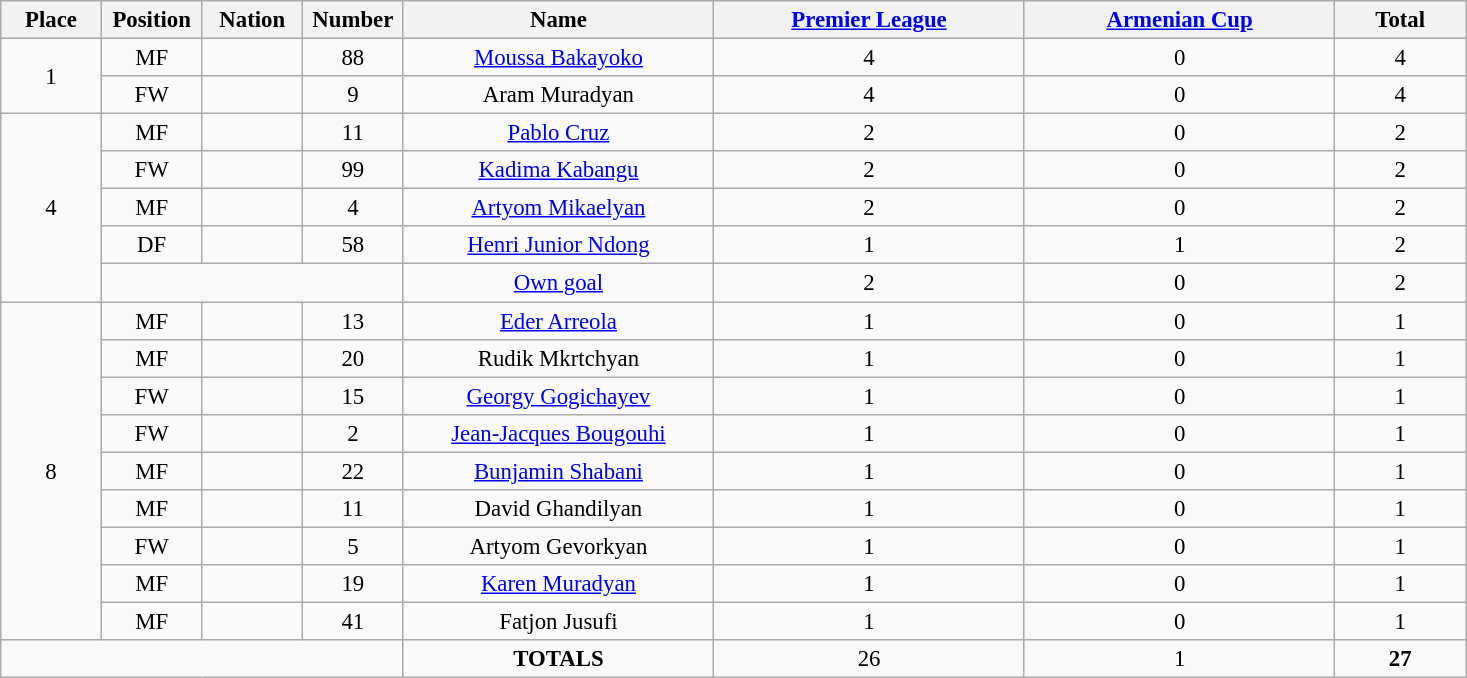<table class="wikitable" style="font-size: 95%; text-align: center;">
<tr>
<th width=60>Place</th>
<th width=60>Position</th>
<th width=60>Nation</th>
<th width=60>Number</th>
<th width=200>Name</th>
<th width=200><a href='#'>Premier League</a></th>
<th width=200><a href='#'>Armenian Cup</a></th>
<th width=80><strong>Total</strong></th>
</tr>
<tr>
<td rowspan="2">1</td>
<td>MF</td>
<td></td>
<td>88</td>
<td><a href='#'>Moussa Bakayoko</a></td>
<td>4</td>
<td>0</td>
<td>4</td>
</tr>
<tr>
<td>FW</td>
<td></td>
<td>9</td>
<td>Aram Muradyan</td>
<td>4</td>
<td>0</td>
<td>4</td>
</tr>
<tr>
<td rowspan="5">4</td>
<td>MF</td>
<td></td>
<td>11</td>
<td><a href='#'>Pablo Cruz</a></td>
<td>2</td>
<td>0</td>
<td>2</td>
</tr>
<tr>
<td>FW</td>
<td></td>
<td>99</td>
<td><a href='#'>Kadima Kabangu</a></td>
<td>2</td>
<td>0</td>
<td>2</td>
</tr>
<tr>
<td>MF</td>
<td></td>
<td>4</td>
<td><a href='#'>Artyom Mikaelyan</a></td>
<td>2</td>
<td>0</td>
<td>2</td>
</tr>
<tr>
<td>DF</td>
<td></td>
<td>58</td>
<td><a href='#'>Henri Junior Ndong</a></td>
<td>1</td>
<td>1</td>
<td>2</td>
</tr>
<tr>
<td colspan="3"></td>
<td><a href='#'>Own goal</a></td>
<td>2</td>
<td>0</td>
<td>2</td>
</tr>
<tr>
<td rowspan="9">8</td>
<td>MF</td>
<td></td>
<td>13</td>
<td><a href='#'>Eder Arreola</a></td>
<td>1</td>
<td>0</td>
<td>1</td>
</tr>
<tr>
<td>MF</td>
<td></td>
<td>20</td>
<td>Rudik Mkrtchyan</td>
<td>1</td>
<td>0</td>
<td>1</td>
</tr>
<tr>
<td>FW</td>
<td></td>
<td>15</td>
<td><a href='#'>Georgy Gogichayev</a></td>
<td>1</td>
<td>0</td>
<td>1</td>
</tr>
<tr>
<td>FW</td>
<td></td>
<td>2</td>
<td><a href='#'>Jean-Jacques Bougouhi</a></td>
<td>1</td>
<td>0</td>
<td>1</td>
</tr>
<tr>
<td>MF</td>
<td></td>
<td>22</td>
<td><a href='#'>Bunjamin Shabani</a></td>
<td>1</td>
<td>0</td>
<td>1</td>
</tr>
<tr>
<td>MF</td>
<td></td>
<td>11</td>
<td>David Ghandilyan</td>
<td>1</td>
<td>0</td>
<td>1</td>
</tr>
<tr>
<td>FW</td>
<td></td>
<td>5</td>
<td>Artyom Gevorkyan</td>
<td>1</td>
<td>0</td>
<td>1</td>
</tr>
<tr>
<td>MF</td>
<td></td>
<td>19</td>
<td><a href='#'>Karen Muradyan</a></td>
<td>1</td>
<td>0</td>
<td>1</td>
</tr>
<tr>
<td>MF</td>
<td></td>
<td>41</td>
<td>Fatjon Jusufi</td>
<td>1</td>
<td>0</td>
<td>1</td>
</tr>
<tr>
<td colspan="4"></td>
<td><strong>TOTALS</strong></td>
<td>26</td>
<td>1</td>
<td><strong>27</strong></td>
</tr>
</table>
